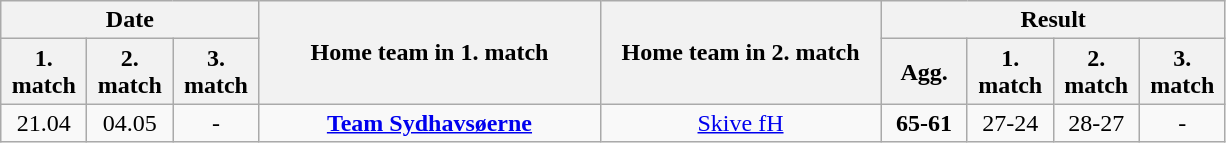<table class="wikitable" style="text-align:center; margin-left:1em;">
<tr>
<th colspan="3">Date</th>
<th rowspan="2" style="width:220px;">Home team in 1. match</th>
<th rowspan="2" style="width:180px;">Home team in 2. match</th>
<th colspan="4">Result</th>
</tr>
<tr>
<th style="width:50px;">1. match</th>
<th style="width:50px;">2. match</th>
<th style="width:50px;">3. match</th>
<th style="width:50px;">Agg.</th>
<th style="width:50px;">1. match</th>
<th style="width:50px;">2. match</th>
<th style="width:50px;">3. match</th>
</tr>
<tr>
<td>21.04</td>
<td>04.05</td>
<td>-</td>
<td><strong><a href='#'>Team Sydhavsøerne</a></strong></td>
<td><a href='#'>Skive fH</a></td>
<td><strong>65-61</strong></td>
<td>27-24</td>
<td>28-27</td>
<td>-</td>
</tr>
</table>
